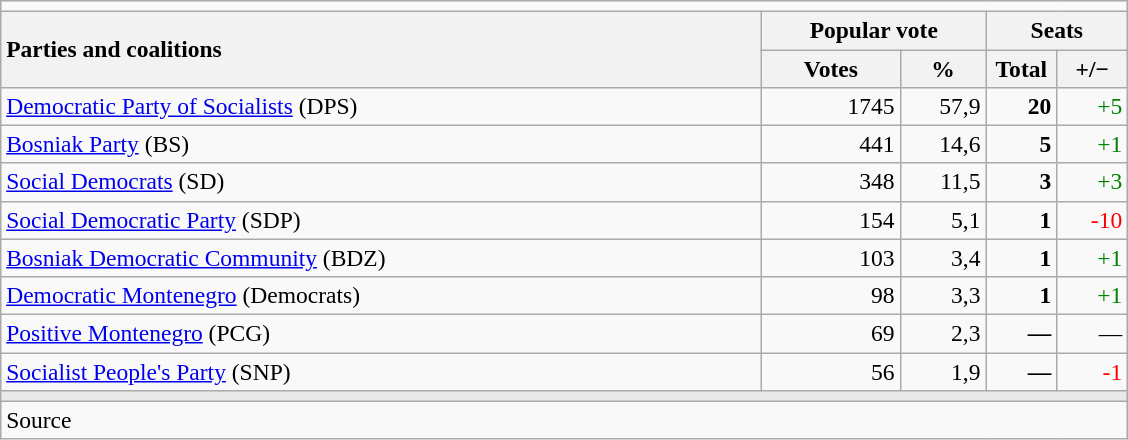<table class="wikitable" style="text-align:right; font-size:98%; margin-bottom:0">
<tr>
<td colspan="6"></td>
</tr>
<tr>
<th style="text-align:left;" rowspan="2" width="500">Parties and coalitions</th>
<th colspan="2">Popular vote</th>
<th colspan="2">Seats</th>
</tr>
<tr>
<th width="85">Votes</th>
<th width="50">%</th>
<th width="40">Total</th>
<th width="40">+/−</th>
</tr>
<tr>
<td align="left"><a href='#'>Democratic Party of Socialists</a> (DPS)</td>
<td>1745</td>
<td>57,9</td>
<td><strong>20</strong></td>
<td style="color:green;">+5</td>
</tr>
<tr>
<td align="left"><a href='#'>Bosniak Party</a> (BS)</td>
<td>441</td>
<td>14,6</td>
<td><strong>5</strong></td>
<td style="color:green;">+1</td>
</tr>
<tr>
<td align="left"><a href='#'>Social Democrats</a> (SD)</td>
<td>348</td>
<td>11,5</td>
<td><strong>3</strong></td>
<td style="color:green;">+3</td>
</tr>
<tr>
<td align="left"><a href='#'>Social Democratic Party</a> (SDP)</td>
<td>154</td>
<td>5,1</td>
<td><strong>1</strong></td>
<td style="color:red;">-10</td>
</tr>
<tr>
<td align="left"><a href='#'>Bosniak Democratic Community</a> (BDZ)</td>
<td>103</td>
<td>3,4</td>
<td><strong>1</strong></td>
<td style="color:green;">+1</td>
</tr>
<tr>
<td align="left"><a href='#'>Democratic Montenegro</a> (Democrats)</td>
<td>98</td>
<td>3,3</td>
<td><strong>1</strong></td>
<td style="color:green;">+1</td>
</tr>
<tr>
<td align="left"><a href='#'>Positive Montenegro</a> (PCG)</td>
<td>69</td>
<td>2,3</td>
<td><strong>—</strong></td>
<td>—</td>
</tr>
<tr>
<td align="left"><a href='#'>Socialist People's Party</a> (SNP)</td>
<td>56</td>
<td>1,9</td>
<td><strong>—</strong></td>
<td style="color:red;">-1</td>
</tr>
<tr>
<td colspan="6" bgcolor="#E9E9E9"></td>
</tr>
<tr>
<td align="left" colspan="6">Source</td>
</tr>
</table>
